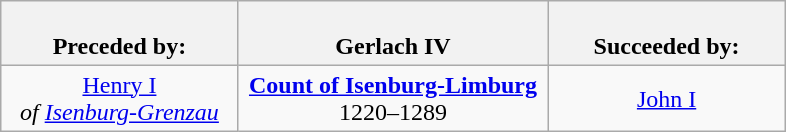<table class="wikitable" style="margin:1em auto;">
<tr align="center">
<th width=150px><br>Preceded by:</th>
<th width=200px><br>Gerlach IV</th>
<th width=150px><br>Succeeded by:</th>
</tr>
<tr align="center">
<td><a href='#'>Henry I</a><br><em>of <a href='#'>Isenburg-Grenzau</a></em></td>
<td><strong><a href='#'>Count of Isenburg-Limburg</a></strong><br>1220–1289</td>
<td><a href='#'>John I</a></td>
</tr>
</table>
